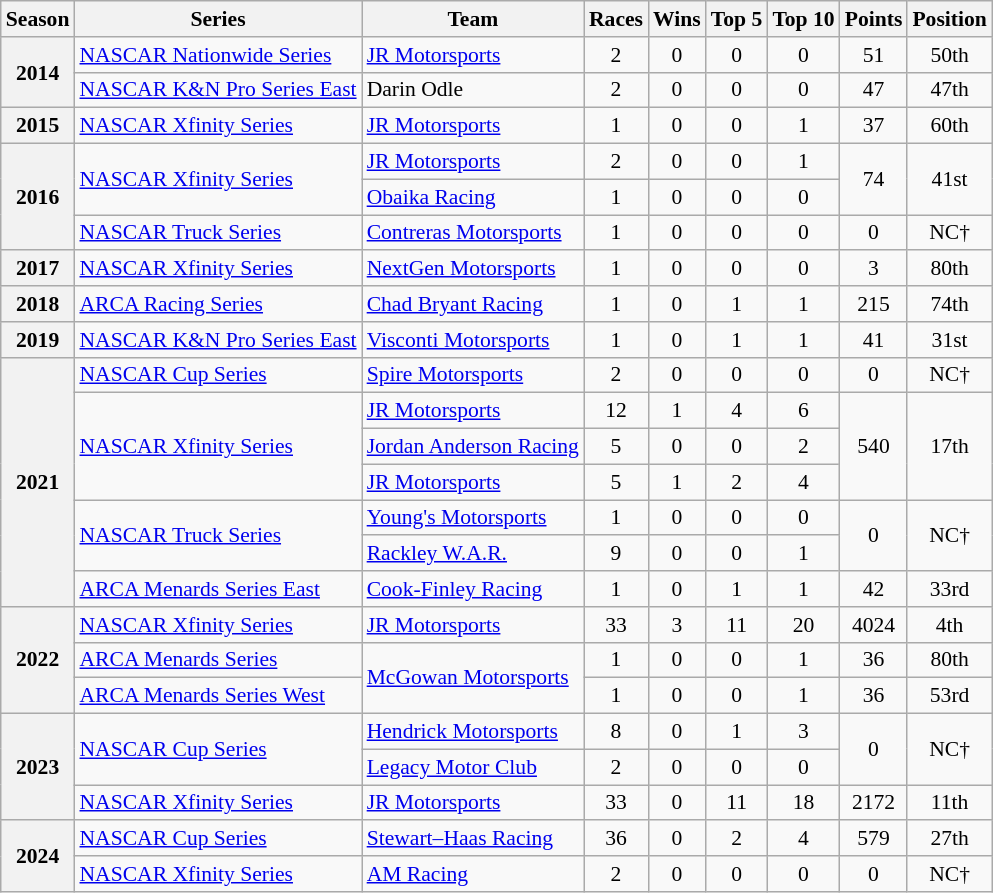<table class="wikitable" style="font-size: 90%; text-align:center">
<tr>
<th>Season</th>
<th>Series</th>
<th>Team</th>
<th>Races</th>
<th>Wins</th>
<th>Top 5</th>
<th>Top 10</th>
<th>Points</th>
<th>Position</th>
</tr>
<tr>
<th rowspan=2>2014</th>
<td align=left><a href='#'>NASCAR Nationwide Series</a></td>
<td align=left><a href='#'>JR Motorsports</a></td>
<td>2</td>
<td>0</td>
<td>0</td>
<td>0</td>
<td>51</td>
<td>50th</td>
</tr>
<tr>
<td align=left><a href='#'>NASCAR K&N Pro Series East</a></td>
<td align=left>Darin Odle</td>
<td>2</td>
<td>0</td>
<td>0</td>
<td>0</td>
<td>47</td>
<td>47th</td>
</tr>
<tr>
<th>2015</th>
<td align=left><a href='#'>NASCAR Xfinity Series</a></td>
<td align=left><a href='#'>JR Motorsports</a></td>
<td>1</td>
<td>0</td>
<td>0</td>
<td>1</td>
<td>37</td>
<td>60th</td>
</tr>
<tr>
<th rowspan=3>2016</th>
<td rowspan=2 align=left><a href='#'>NASCAR Xfinity Series</a></td>
<td align=left><a href='#'>JR Motorsports</a></td>
<td>2</td>
<td>0</td>
<td>0</td>
<td>1</td>
<td rowspan=2>74</td>
<td rowspan=2>41st</td>
</tr>
<tr>
<td align=left><a href='#'>Obaika Racing</a></td>
<td>1</td>
<td>0</td>
<td>0</td>
<td>0</td>
</tr>
<tr>
<td align=left><a href='#'>NASCAR Truck Series</a></td>
<td align=left><a href='#'>Contreras Motorsports</a></td>
<td>1</td>
<td>0</td>
<td>0</td>
<td>0</td>
<td>0</td>
<td>NC†</td>
</tr>
<tr>
<th>2017</th>
<td align=left><a href='#'>NASCAR Xfinity Series</a></td>
<td align=left><a href='#'>NextGen Motorsports</a></td>
<td>1</td>
<td>0</td>
<td>0</td>
<td>0</td>
<td>3</td>
<td>80th</td>
</tr>
<tr>
<th>2018</th>
<td align=left><a href='#'>ARCA Racing Series</a></td>
<td align=left><a href='#'>Chad Bryant Racing</a></td>
<td>1</td>
<td>0</td>
<td>1</td>
<td>1</td>
<td>215</td>
<td>74th</td>
</tr>
<tr>
<th>2019</th>
<td align=left><a href='#'>NASCAR K&N Pro Series East</a></td>
<td align=left><a href='#'>Visconti Motorsports</a></td>
<td>1</td>
<td>0</td>
<td>1</td>
<td>1</td>
<td>41</td>
<td>31st</td>
</tr>
<tr>
<th rowspan=7>2021</th>
<td align=left><a href='#'>NASCAR Cup Series</a></td>
<td align=left><a href='#'>Spire Motorsports</a></td>
<td>2</td>
<td>0</td>
<td>0</td>
<td>0</td>
<td>0</td>
<td>NC†</td>
</tr>
<tr>
<td rowspan=3 align=left><a href='#'>NASCAR Xfinity Series</a></td>
<td align=left><a href='#'>JR Motorsports</a></td>
<td>12</td>
<td>1</td>
<td>4</td>
<td>6</td>
<td rowspan=3>540</td>
<td rowspan=3>17th</td>
</tr>
<tr>
<td align=left><a href='#'>Jordan Anderson Racing</a></td>
<td>5</td>
<td>0</td>
<td>0</td>
<td>2</td>
</tr>
<tr>
<td align=left><a href='#'>JR Motorsports</a></td>
<td>5</td>
<td>1</td>
<td>2</td>
<td>4</td>
</tr>
<tr>
<td rowspan=2 align=left><a href='#'>NASCAR Truck Series</a></td>
<td align=left><a href='#'>Young's Motorsports</a></td>
<td>1</td>
<td>0</td>
<td>0</td>
<td>0</td>
<td rowspan=2>0</td>
<td rowspan=2>NC†</td>
</tr>
<tr>
<td align=left><a href='#'>Rackley W.A.R.</a></td>
<td>9</td>
<td>0</td>
<td>0</td>
<td>1</td>
</tr>
<tr>
<td align=left><a href='#'>ARCA Menards Series East</a></td>
<td align=left><a href='#'>Cook-Finley Racing</a></td>
<td>1</td>
<td>0</td>
<td>1</td>
<td>1</td>
<td>42</td>
<td>33rd</td>
</tr>
<tr>
<th rowspan=3>2022</th>
<td align=left><a href='#'>NASCAR Xfinity Series</a></td>
<td align=left><a href='#'>JR Motorsports</a></td>
<td>33</td>
<td>3</td>
<td>11</td>
<td>20</td>
<td>4024</td>
<td>4th</td>
</tr>
<tr>
<td align=left><a href='#'>ARCA Menards Series</a></td>
<td rowspan=2 align=left><a href='#'>McGowan Motorsports</a></td>
<td>1</td>
<td>0</td>
<td>0</td>
<td>1</td>
<td>36</td>
<td>80th</td>
</tr>
<tr>
<td align=left><a href='#'>ARCA Menards Series West</a></td>
<td>1</td>
<td>0</td>
<td>0</td>
<td>1</td>
<td>36</td>
<td>53rd</td>
</tr>
<tr>
<th rowspan=3>2023</th>
<td rowspan=2 align=left><a href='#'>NASCAR Cup Series</a></td>
<td align=left><a href='#'>Hendrick Motorsports</a></td>
<td>8</td>
<td>0</td>
<td>1</td>
<td>3</td>
<td rowspan=2>0</td>
<td rowspan=2>NC†</td>
</tr>
<tr>
<td align=left><a href='#'>Legacy Motor Club</a></td>
<td>2</td>
<td>0</td>
<td>0</td>
<td>0</td>
</tr>
<tr>
<td align=left><a href='#'>NASCAR Xfinity Series</a></td>
<td align=left><a href='#'>JR Motorsports</a></td>
<td>33</td>
<td>0</td>
<td>11</td>
<td>18</td>
<td>2172</td>
<td>11th</td>
</tr>
<tr>
<th rowspan=2>2024</th>
<td align=left><a href='#'>NASCAR Cup Series</a></td>
<td align=left><a href='#'>Stewart–Haas Racing</a></td>
<td>36</td>
<td>0</td>
<td>2</td>
<td>4</td>
<td>579</td>
<td>27th</td>
</tr>
<tr>
<td align=left><a href='#'>NASCAR Xfinity Series</a></td>
<td align=left><a href='#'>AM Racing</a></td>
<td>2</td>
<td>0</td>
<td>0</td>
<td>0</td>
<td>0</td>
<td>NC†</td>
</tr>
</table>
